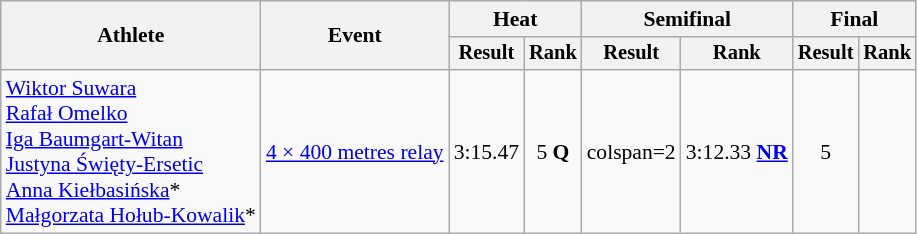<table class=wikitable style=font-size:90%>
<tr>
<th rowspan=2>Athlete</th>
<th rowspan=2>Event</th>
<th colspan=2>Heat</th>
<th colspan=2>Semifinal</th>
<th colspan=2>Final</th>
</tr>
<tr style=font-size:95%>
<th>Result</th>
<th>Rank</th>
<th>Result</th>
<th>Rank</th>
<th>Result</th>
<th>Rank</th>
</tr>
<tr align=center>
<td align=left><a href='#'>Wiktor Suwara</a> <br> <a href='#'>Rafał Omelko</a> <br> <a href='#'>Iga Baumgart-Witan</a> <br> <a href='#'>Justyna Święty-Ersetic</a><br>  <a href='#'>Anna Kiełbasińska</a>*<br> <a href='#'>Małgorzata Hołub-Kowalik</a>*</td>
<td align=left><a href='#'>4 × 400 metres relay</a></td>
<td>3:15.47</td>
<td>5 <strong>Q</strong></td>
<td>colspan=2</td>
<td>3:12.33 <strong><a href='#'>NR</a></strong></td>
<td>5</td>
</tr>
</table>
